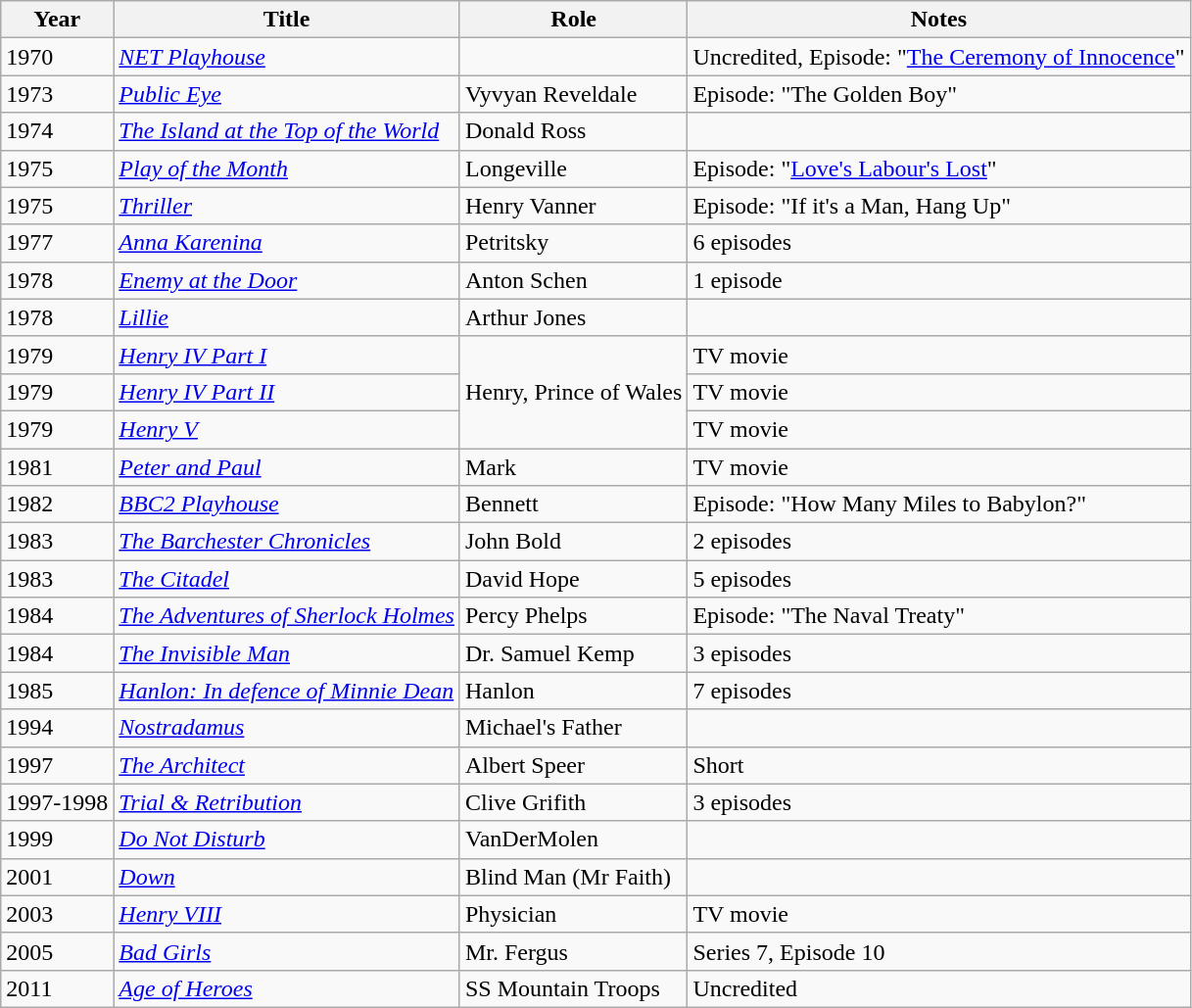<table class="wikitable">
<tr>
<th>Year</th>
<th>Title</th>
<th>Role</th>
<th>Notes</th>
</tr>
<tr>
<td>1970</td>
<td><em><a href='#'>NET Playhouse</a></em></td>
<td></td>
<td>Uncredited, Episode: "<a href='#'>The Ceremony of Innocence</a>"</td>
</tr>
<tr>
<td>1973</td>
<td><em><a href='#'>Public Eye</a></em></td>
<td>Vyvyan Reveldale</td>
<td>Episode: "The Golden Boy"</td>
</tr>
<tr>
<td>1974</td>
<td><em><a href='#'>The Island at the Top of the World</a></em></td>
<td>Donald Ross</td>
<td></td>
</tr>
<tr>
<td>1975</td>
<td><em><a href='#'>Play of the Month</a></em></td>
<td>Longeville</td>
<td>Episode: "<a href='#'>Love's Labour's Lost</a>"</td>
</tr>
<tr>
<td>1975</td>
<td><em><a href='#'>Thriller</a></em></td>
<td>Henry Vanner</td>
<td>Episode: "If it's a Man, Hang Up"</td>
</tr>
<tr>
<td>1977</td>
<td><em><a href='#'>Anna Karenina</a></em></td>
<td>Petritsky</td>
<td>6 episodes</td>
</tr>
<tr>
<td>1978</td>
<td><em><a href='#'>Enemy at the Door</a></em></td>
<td>Anton Schen</td>
<td>1 episode</td>
</tr>
<tr>
<td>1978</td>
<td><em><a href='#'>Lillie</a></em></td>
<td>Arthur Jones</td>
<td></td>
</tr>
<tr>
<td>1979</td>
<td><em><a href='#'>Henry IV Part I</a></em></td>
<td rowspan="3">Henry, Prince of Wales</td>
<td>TV movie</td>
</tr>
<tr>
<td>1979</td>
<td><em><a href='#'>Henry IV Part II</a></em></td>
<td>TV movie</td>
</tr>
<tr>
<td>1979</td>
<td><em><a href='#'>Henry V</a></em></td>
<td>TV movie</td>
</tr>
<tr>
<td>1981</td>
<td><em><a href='#'>Peter and Paul</a></em></td>
<td>Mark</td>
<td>TV movie</td>
</tr>
<tr>
<td>1982</td>
<td><em><a href='#'>BBC2 Playhouse</a></em></td>
<td>Bennett</td>
<td>Episode: "How Many Miles to Babylon?"</td>
</tr>
<tr>
<td>1983</td>
<td><em><a href='#'>The Barchester Chronicles</a></em></td>
<td>John Bold</td>
<td>2 episodes</td>
</tr>
<tr>
<td>1983</td>
<td><em><a href='#'>The Citadel</a></em></td>
<td>David Hope</td>
<td>5 episodes</td>
</tr>
<tr>
<td>1984</td>
<td><em><a href='#'>The Adventures of Sherlock Holmes</a></em></td>
<td>Percy Phelps</td>
<td>Episode: "The Naval Treaty"</td>
</tr>
<tr>
<td>1984</td>
<td><em><a href='#'>The Invisible Man</a></em></td>
<td>Dr. Samuel Kemp</td>
<td>3 episodes</td>
</tr>
<tr>
<td>1985</td>
<td><em><a href='#'>Hanlon: In defence of Minnie Dean</a></em></td>
<td>Hanlon</td>
<td>7 episodes</td>
</tr>
<tr>
<td>1994</td>
<td><em><a href='#'>Nostradamus</a></em></td>
<td>Michael's Father</td>
<td></td>
</tr>
<tr>
<td>1997</td>
<td><em><a href='#'>The Architect</a></em></td>
<td>Albert Speer</td>
<td>Short</td>
</tr>
<tr>
<td>1997-1998</td>
<td><em><a href='#'>Trial & Retribution</a></em></td>
<td>Clive Grifith</td>
<td>3 episodes</td>
</tr>
<tr>
<td>1999</td>
<td><em><a href='#'>Do Not Disturb</a></em></td>
<td>VanDerMolen</td>
<td></td>
</tr>
<tr>
<td>2001</td>
<td><em><a href='#'>Down</a></em></td>
<td>Blind Man (Mr Faith)</td>
<td></td>
</tr>
<tr>
<td>2003</td>
<td><em><a href='#'>Henry VIII</a></em></td>
<td>Physician</td>
<td>TV movie</td>
</tr>
<tr>
<td>2005</td>
<td><em><a href='#'>Bad Girls</a></em></td>
<td>Mr. Fergus</td>
<td>Series 7, Episode 10</td>
</tr>
<tr>
<td>2011</td>
<td><em><a href='#'>Age of Heroes</a></em></td>
<td>SS Mountain Troops</td>
<td>Uncredited</td>
</tr>
</table>
